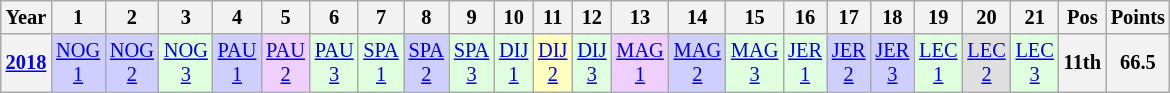<table class="wikitable" style="text-align:center; font-size:85%">
<tr>
<th>Year</th>
<th>1</th>
<th>2</th>
<th>3</th>
<th>4</th>
<th>5</th>
<th>6</th>
<th>7</th>
<th>8</th>
<th>9</th>
<th>10</th>
<th>11</th>
<th>12</th>
<th>13</th>
<th>14</th>
<th>15</th>
<th>16</th>
<th>17</th>
<th>18</th>
<th>19</th>
<th>20</th>
<th>21</th>
<th>Pos</th>
<th>Points</th>
</tr>
<tr>
<th><a href='#'>2018</a></th>
<td style="background:#CFCFFF;"><a href='#'>NOG<br>1</a><br></td>
<td style="background:#CFCFFF;"><a href='#'>NOG<br>2</a><br></td>
<td style="background:#DFFFDF;"><a href='#'>NOG<br>3</a><br></td>
<td style="background:#CFCFFF;"><a href='#'>PAU<br>1</a><br></td>
<td style="background:#EFCFFF;"><a href='#'>PAU<br>2</a><br></td>
<td style="background:#DFFFDF;"><a href='#'>PAU<br>3</a><br></td>
<td style="background:#DFFFDF;"><a href='#'>SPA<br>1</a><br></td>
<td style="background:#CFCFFF;"><a href='#'>SPA<br>2</a><br></td>
<td style="background:#DFFFDF;"><a href='#'>SPA<br>3</a><br></td>
<td style="background:#DFFFDF;"><a href='#'>DIJ<br>1</a><br></td>
<td style="background:#FFFFBF;"><a href='#'>DIJ<br>2</a><br></td>
<td style="background:#DFFFDF;"><a href='#'>DIJ<br>3</a><br></td>
<td style="background:#EFCFFF;"><a href='#'>MAG<br>1</a><br></td>
<td style="background:#CFCFFF;"><a href='#'>MAG<br>2</a><br></td>
<td style="background:#DFFFDF;"><a href='#'>MAG<br>3</a><br></td>
<td style="background:#DFFFDF;"><a href='#'>JER<br>1</a><br></td>
<td style="background:#CFCFFF;"><a href='#'>JER<br>2</a><br></td>
<td style="background:#CFCFFF;"><a href='#'>JER<br>3</a><br></td>
<td style="background:#DFFFDF;"><a href='#'>LEC<br>1</a><br></td>
<td style="background:#DFDFDF;"><a href='#'>LEC<br>2</a><br></td>
<td style="background:#DFFFDF;"><a href='#'>LEC<br>3</a><br></td>
<th>11th</th>
<th>66.5</th>
</tr>
</table>
